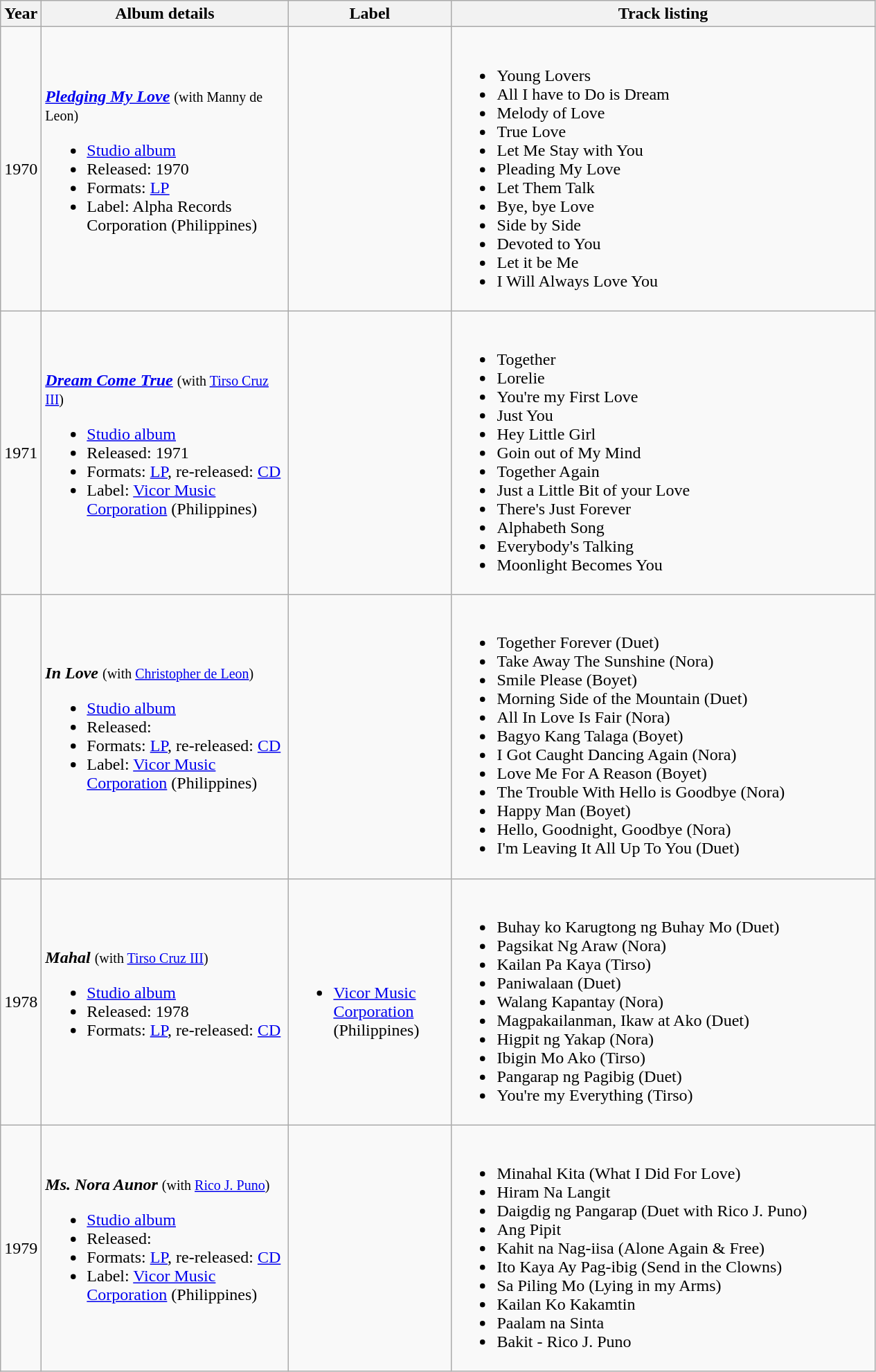<table class="wikitable">
<tr>
<th>Year</th>
<th width=230>Album details</th>
<th width=150>Label</th>
<th width=400>Track listing</th>
</tr>
<tr>
<td>1970</td>
<td><strong><em><a href='#'>Pledging My Love</a></em></strong>  <small>(with Manny de Leon)</small><br><ul><li><a href='#'>Studio album</a></li><li>Released:  1970</li><li>Formats: <a href='#'>LP</a></li><li>Label: Alpha Records Corporation (Philippines)</li></ul></td>
<td></td>
<td><br><ul><li>Young Lovers</li><li>All I have to Do is Dream</li><li>Melody of Love</li><li>True Love</li><li>Let Me Stay with You</li><li>Pleading My Love</li><li>Let Them Talk</li><li>Bye, bye Love</li><li>Side by Side</li><li>Devoted to You</li><li>Let it be Me</li><li>I Will Always Love You</li></ul></td>
</tr>
<tr>
<td>1971</td>
<td><strong><em><a href='#'>Dream Come True</a></em></strong>  <small>(with <a href='#'>Tirso Cruz III</a>)</small><br><ul><li><a href='#'>Studio album</a></li><li>Released: 1971</li><li>Formats: <a href='#'>LP</a>, re-released: <a href='#'>CD</a></li><li>Label: <a href='#'>Vicor Music Corporation</a> (Philippines)</li></ul></td>
<td></td>
<td><br><ul><li>Together</li><li>Lorelie</li><li>You're my First Love</li><li>Just You</li><li>Hey Little Girl</li><li>Goin out of My Mind</li><li>Together Again</li><li>Just a Little Bit of your Love</li><li>There's Just Forever</li><li>Alphabeth Song</li><li>Everybody's Talking</li><li>Moonlight Becomes You</li></ul></td>
</tr>
<tr>
<td></td>
<td><strong><em>In Love</em></strong>  <small>(with <a href='#'>Christopher de Leon</a>)</small><br><ul><li><a href='#'>Studio album</a></li><li>Released:</li><li>Formats: <a href='#'>LP</a>, re-released:  <a href='#'>CD</a></li><li>Label: <a href='#'>Vicor Music Corporation</a> (Philippines)</li></ul></td>
<td></td>
<td><br><ul><li>Together Forever (Duet)</li><li>Take Away The Sunshine (Nora)</li><li>Smile Please (Boyet)</li><li>Morning Side of the Mountain (Duet)</li><li>All In Love Is Fair (Nora)</li><li>Bagyo Kang Talaga (Boyet)</li><li>I Got Caught Dancing Again (Nora)</li><li>Love Me For A Reason (Boyet)</li><li>The Trouble With Hello is Goodbye (Nora)</li><li>Happy Man (Boyet)</li><li>Hello, Goodnight, Goodbye (Nora)</li><li>I'm Leaving It All Up To You (Duet)</li></ul></td>
</tr>
<tr>
<td>1978</td>
<td><strong><em>Mahal</em></strong>  <small>(with <a href='#'>Tirso Cruz III</a>)</small><br><ul><li><a href='#'>Studio album</a></li><li>Released:  1978</li><li>Formats: <a href='#'>LP</a>, re-released:  <a href='#'>CD</a></li></ul></td>
<td><br><ul><li><a href='#'>Vicor Music Corporation</a> (Philippines)</li></ul></td>
<td><br><ul><li>Buhay ko Karugtong ng Buhay Mo (Duet)</li><li>Pagsikat Ng Araw (Nora)</li><li>Kailan Pa Kaya (Tirso)</li><li>Paniwalaan (Duet)</li><li>Walang Kapantay (Nora)</li><li>Magpakailanman, Ikaw at Ako (Duet)</li><li>Higpit ng Yakap (Nora)</li><li>Ibigin Mo Ako (Tirso)</li><li>Pangarap ng Pagibig (Duet)</li><li>You're my Everything (Tirso)</li></ul></td>
</tr>
<tr>
<td>1979</td>
<td><strong><em>Ms. Nora Aunor</em></strong>  <small>(with <a href='#'>Rico J. Puno</a>)</small><br><ul><li><a href='#'>Studio album</a></li><li>Released:</li><li>Formats: <a href='#'>LP</a>, re-released:  <a href='#'>CD</a></li><li>Label: <a href='#'>Vicor Music Corporation</a> (Philippines)</li></ul></td>
<td></td>
<td><br><ul><li>Minahal Kita (What I Did For Love)</li><li>Hiram Na Langit</li><li>Daigdig ng Pangarap (Duet with Rico J. Puno)</li><li>Ang Pipit</li><li>Kahit na Nag-iisa (Alone Again & Free)</li><li>Ito Kaya Ay Pag-ibig (Send in the Clowns)</li><li>Sa Piling Mo (Lying in my Arms)</li><li>Kailan Ko Kakamtin</li><li>Paalam na Sinta</li><li>Bakit - Rico J. Puno</li></ul></td>
</tr>
</table>
